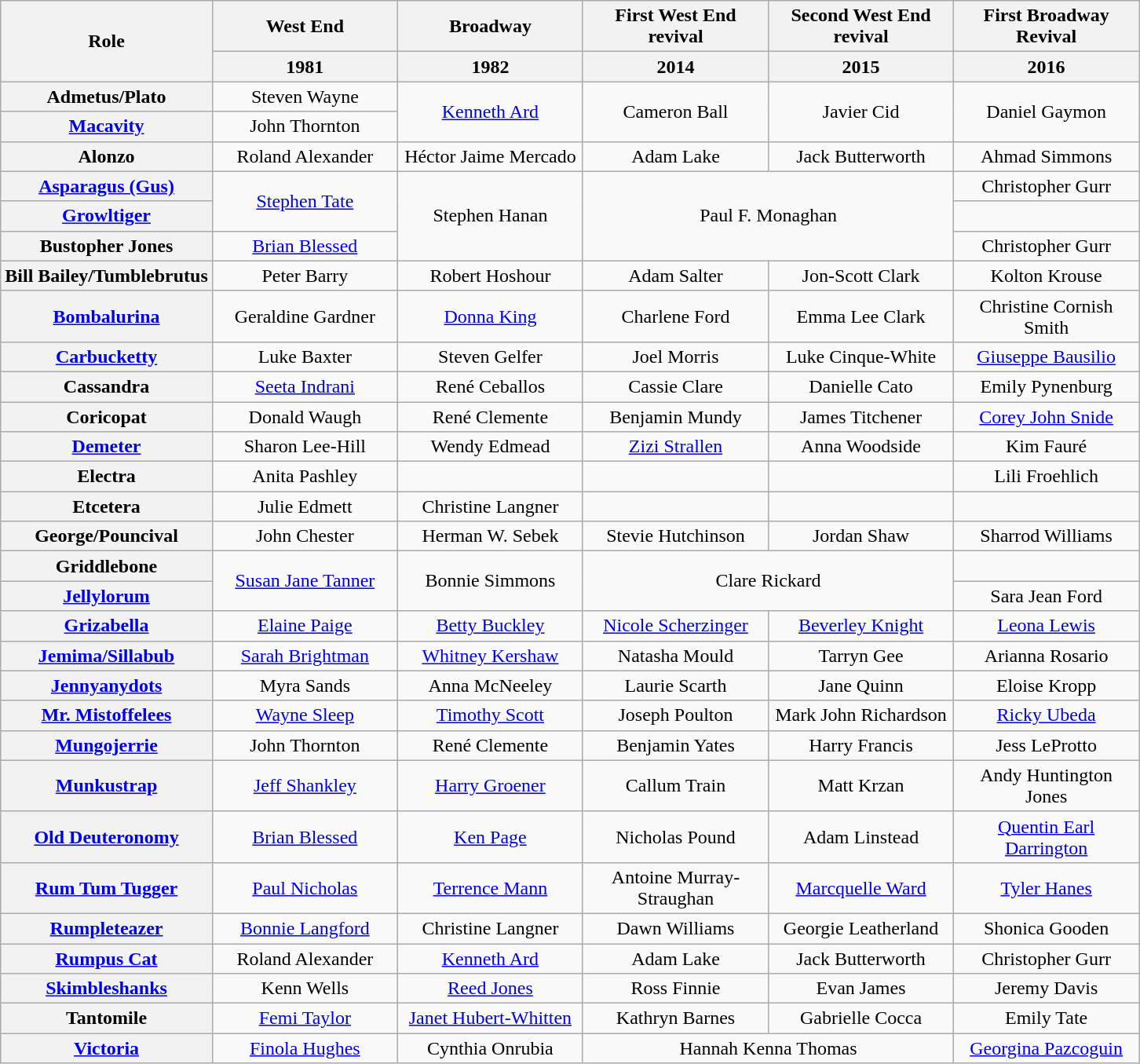<table class="wikitable">
<tr>
<th rowspan="2">Role</th>
<th width=150>West End</th>
<th width=150>Broadway</th>
<th width=150>First West End revival</th>
<th width=150>Second West End revival</th>
<th width=150>First Broadway Revival</th>
</tr>
<tr>
<th>1981</th>
<th>1982</th>
<th>2014</th>
<th>2015</th>
<th>2016</th>
</tr>
<tr>
<th>Admetus/Plato</th>
<td style="text-align:center;">Steven Wayne</td>
<td rowspan="2" style="text-align:center;"><a href='#'>Kenneth Ard</a></td>
<td rowspan="2" style="text-align:center;">Cameron Ball</td>
<td rowspan="2" style="text-align:center;">Javier Cid</td>
<td rowspan="2" style="text-align:center;">Daniel Gaymon</td>
</tr>
<tr>
<th><a href='#'>Macavity</a></th>
<td style="text-align:center;">John Thornton</td>
</tr>
<tr>
<th>Alonzo</th>
<td style="text-align:center;">Roland Alexander</td>
<td style="text-align:center;">Héctor Jaime Mercado</td>
<td style="text-align:center;">Adam Lake</td>
<td style="text-align:center;">Jack Butterworth</td>
<td style="text-align:center;">Ahmad Simmons</td>
</tr>
<tr>
<th><a href='#'>Asparagus (Gus)</a></th>
<td rowspan="2" style="text-align:center;"><a href='#'>Stephen Tate</a></td>
<td rowspan="3" style="text-align:center;">Stephen Hanan</td>
<td colspan="2" rowspan="3" style="text-align:center;">Paul F. Monaghan</td>
<td style="text-align:center;">Christopher Gurr</td>
</tr>
<tr>
<th><a href='#'>Growltiger</a></th>
<td></td>
</tr>
<tr>
<th>Bustopher Jones</th>
<td style="text-align:center;"><a href='#'>Brian Blessed</a></td>
<td style="text-align:center;">Christopher Gurr</td>
</tr>
<tr>
<th>Bill Bailey/Tumblebrutus</th>
<td style="text-align:center;">Peter Barry</td>
<td style="text-align:center;">Robert Hoshour</td>
<td style="text-align:center;">Adam Salter</td>
<td style="text-align:center;">Jon-Scott Clark</td>
<td style="text-align:center;">Kolton Krouse</td>
</tr>
<tr>
<th><a href='#'>Bombalurina</a></th>
<td style="text-align:center;">Geraldine Gardner</td>
<td style="text-align:center;"><a href='#'>Donna King</a></td>
<td style="text-align:center;">Charlene Ford</td>
<td style="text-align:center;">Emma Lee Clark</td>
<td style="text-align:center;">Christine Cornish Smith</td>
</tr>
<tr>
<th><a href='#'>Carbucketty</a></th>
<td style="text-align:center;">Luke Baxter</td>
<td style="text-align:center;">Steven Gelfer</td>
<td style="text-align:center;">Joel Morris</td>
<td style="text-align:center;">Luke Cinque-White</td>
<td style="text-align:center;"><a href='#'>Giuseppe Bausilio</a></td>
</tr>
<tr>
<th>Cassandra</th>
<td style="text-align:center;"><a href='#'>Seeta Indrani</a></td>
<td style="text-align:center;">René Ceballos</td>
<td style="text-align:center;">Cassie Clare</td>
<td style="text-align:center;">Danielle Cato</td>
<td style="text-align:center;">Emily Pynenburg</td>
</tr>
<tr>
<th>Coricopat</th>
<td style="text-align:center;">Donald Waugh</td>
<td style="text-align:center;">René Clemente</td>
<td style="text-align:center;">Benjamin Mundy</td>
<td style="text-align:center;">James Titchener</td>
<td style="text-align:center;"><a href='#'>Corey John Snide</a></td>
</tr>
<tr>
<th><a href='#'>Demeter</a></th>
<td style="text-align:center;">Sharon Lee-Hill</td>
<td style="text-align:center;">Wendy Edmead</td>
<td style="text-align:center;"><a href='#'>Zizi Strallen</a></td>
<td style="text-align:center;">Anna Woodside</td>
<td style="text-align:center;">Kim Fauré</td>
</tr>
<tr>
<th>Electra</th>
<td style="text-align:center;">Anita Pashley</td>
<td></td>
<td></td>
<td></td>
<td style="text-align:center;">Lili Froehlich</td>
</tr>
<tr>
<th>Etcetera</th>
<td style="text-align:center;">Julie Edmett</td>
<td style="text-align:center;">Christine Langner</td>
<td></td>
<td></td>
<td></td>
</tr>
<tr>
<th>George/Pouncival</th>
<td style="text-align:center;">John Chester</td>
<td style="text-align:center;">Herman W. Sebek</td>
<td style="text-align:center;">Stevie Hutchinson</td>
<td style="text-align:center;">Jordan Shaw</td>
<td style="text-align:center;">Sharrod Williams</td>
</tr>
<tr>
<th>Griddlebone</th>
<td rowspan="2" style="text-align:center;"><a href='#'>Susan Jane Tanner</a></td>
<td rowspan="2" style="text-align:center;">Bonnie Simmons</td>
<td colspan="2" rowspan="2" style="text-align:center;">Clare Rickard</td>
<td></td>
</tr>
<tr>
<th><a href='#'>Jellylorum</a></th>
<td style="text-align:center;">Sara Jean Ford</td>
</tr>
<tr>
<th><a href='#'>Grizabella</a></th>
<td style="text-align:center;"><a href='#'>Elaine Paige</a></td>
<td style="text-align:center;"><a href='#'>Betty Buckley</a></td>
<td style="text-align:center;"><a href='#'>Nicole Scherzinger</a></td>
<td style="text-align:center;"><a href='#'>Beverley Knight</a></td>
<td style="text-align:center;"><a href='#'>Leona Lewis</a></td>
</tr>
<tr>
<th><a href='#'>Jemima/Sillabub</a></th>
<td style="text-align:center;"><a href='#'>Sarah Brightman</a></td>
<td style="text-align:center;"><a href='#'>Whitney Kershaw</a></td>
<td style="text-align:center;">Natasha Mould</td>
<td style="text-align:center;">Tarryn Gee</td>
<td style="text-align:center;">Arianna Rosario</td>
</tr>
<tr>
<th><a href='#'>Jennyanydots</a></th>
<td style="text-align:center;">Myra Sands</td>
<td style="text-align:center;">Anna McNeeley</td>
<td style="text-align:center;">Laurie Scarth</td>
<td style="text-align:center;">Jane Quinn</td>
<td style="text-align:center;">Eloise Kropp</td>
</tr>
<tr>
<th><a href='#'>Mr. Mistoffelees</a></th>
<td style="text-align:center;"><a href='#'>Wayne Sleep</a></td>
<td style="text-align:center;"><a href='#'>Timothy Scott</a></td>
<td style="text-align:center;">Joseph Poulton</td>
<td style="text-align:center;">Mark John Richardson</td>
<td style="text-align:center;"><a href='#'>Ricky Ubeda</a></td>
</tr>
<tr>
<th><a href='#'>Mungojerrie</a></th>
<td style="text-align:center;">John Thornton</td>
<td style="text-align:center;">René Clemente</td>
<td style="text-align:center;">Benjamin Yates</td>
<td style="text-align:center;">Harry Francis</td>
<td style="text-align:center;">Jess LeProtto</td>
</tr>
<tr>
<th><a href='#'>Munkustrap</a></th>
<td style="text-align:center;"><a href='#'>Jeff Shankley</a></td>
<td style="text-align:center;"><a href='#'>Harry Groener</a></td>
<td style="text-align:center;">Callum Train</td>
<td style="text-align:center;">Matt Krzan</td>
<td style="text-align:center;">Andy Huntington Jones</td>
</tr>
<tr>
<th><a href='#'>Old Deuteronomy</a></th>
<td style="text-align:center;"><a href='#'>Brian Blessed</a></td>
<td style="text-align:center;"><a href='#'>Ken Page</a></td>
<td style="text-align:center;">Nicholas Pound</td>
<td style="text-align:center;">Adam Linstead</td>
<td style="text-align:center;"><a href='#'>Quentin Earl Darrington</a></td>
</tr>
<tr>
<th><a href='#'>Rum Tum Tugger</a></th>
<td style="text-align:center;"><a href='#'>Paul Nicholas</a></td>
<td style="text-align:center;"><a href='#'>Terrence Mann</a></td>
<td style="text-align:center;">Antoine Murray-Straughan</td>
<td style="text-align:center;"><a href='#'>Marcquelle Ward</a></td>
<td style="text-align:center;"><a href='#'>Tyler Hanes</a></td>
</tr>
<tr>
<th><a href='#'>Rumpleteazer</a></th>
<td style="text-align:center;"><a href='#'>Bonnie Langford</a></td>
<td style="text-align:center;">Christine Langner</td>
<td style="text-align:center;">Dawn Williams</td>
<td style="text-align:center;">Georgie Leatherland</td>
<td style="text-align:center;">Shonica Gooden</td>
</tr>
<tr>
<th><a href='#'>Rumpus Cat</a></th>
<td style="text-align:center;">Roland Alexander</td>
<td style="text-align:center;"><a href='#'>Kenneth Ard</a></td>
<td style="text-align:center;">Adam Lake</td>
<td style="text-align:center;">Jack Butterworth</td>
<td style="text-align:center;">Christopher Gurr</td>
</tr>
<tr>
<th><a href='#'>Skimbleshanks</a></th>
<td style="text-align:center;">Kenn Wells</td>
<td style="text-align:center;"><a href='#'>Reed Jones</a></td>
<td style="text-align:center;">Ross Finnie</td>
<td style="text-align:center;">Evan James</td>
<td style="text-align:center;">Jeremy Davis</td>
</tr>
<tr>
<th>Tantomile</th>
<td style="text-align:center;"><a href='#'>Femi Taylor</a></td>
<td style="text-align:center;"><a href='#'>Janet Hubert-Whitten</a></td>
<td style="text-align:center;">Kathryn Barnes</td>
<td style="text-align:center;">Gabrielle Cocca</td>
<td style="text-align:center;">Emily Tate</td>
</tr>
<tr>
<th><a href='#'>Victoria</a></th>
<td style="text-align:center;"><a href='#'>Finola Hughes</a></td>
<td style="text-align:center;">Cynthia Onrubia</td>
<td colspan="2" style="text-align:center;">Hannah Kenna Thomas</td>
<td style="text-align:center;"><a href='#'>Georgina Pazcoguin</a></td>
</tr>
</table>
